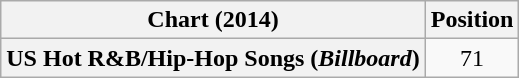<table class="wikitable sortable plainrowheaders">
<tr>
<th>Chart (2014)</th>
<th>Position</th>
</tr>
<tr>
<th scope="row">US Hot R&B/Hip-Hop Songs (<em>Billboard</em>)</th>
<td style="text-align:center;">71</td>
</tr>
</table>
